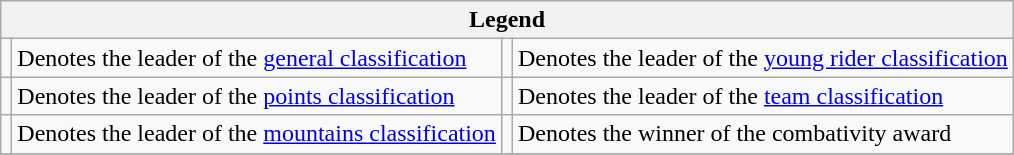<table class="wikitable">
<tr>
<th scope="col" colspan="4">Legend</th>
</tr>
<tr>
<td></td>
<td>Denotes the leader of the <a href='#'>general classification</a></td>
<td></td>
<td>Denotes the leader of the <a href='#'>young rider classification</a></td>
</tr>
<tr>
<td></td>
<td>Denotes the leader of the <a href='#'>points classification</a></td>
<td></td>
<td>Denotes the leader of the <a href='#'>team classification</a></td>
</tr>
<tr>
<td></td>
<td>Denotes the leader of the <a href='#'>mountains classification</a></td>
<td></td>
<td>Denotes the winner of the combativity award</td>
</tr>
<tr>
</tr>
</table>
